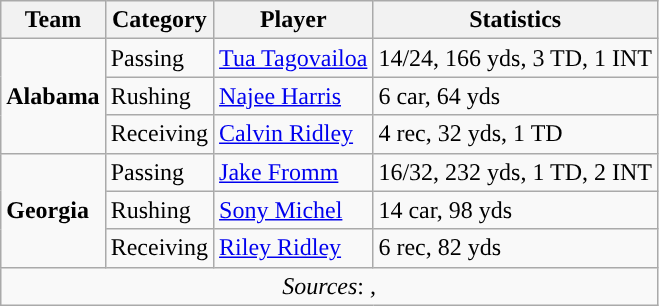<table class="wikitable">
<tr>
<th>Team</th>
<th>Category</th>
<th>Player</th>
<th>Statistics</th>
</tr>
<tr>
<td rowspan=3><strong>Alabama</strong></td>
<td>Passing</td>
<td><a href='#'>Tua Tagovailoa</a></td>
<td>14/24, 166 yds, 3 TD, 1 INT</td>
</tr>
<tr>
<td>Rushing</td>
<td><a href='#'>Najee Harris</a></td>
<td>6 car, 64 yds</td>
</tr>
<tr>
<td>Receiving</td>
<td><a href='#'>Calvin Ridley</a></td>
<td>4 rec, 32 yds, 1 TD</td>
</tr>
<tr>
<td rowspan=3><strong>Georgia</strong></td>
<td>Passing</td>
<td><a href='#'>Jake Fromm</a></td>
<td>16/32, 232 yds, 1 TD, 2 INT</td>
</tr>
<tr>
<td>Rushing</td>
<td><a href='#'>Sony Michel</a></td>
<td>14 car, 98 yds</td>
</tr>
<tr>
<td>Receiving</td>
<td><a href='#'>Riley Ridley</a></td>
<td>6 rec, 82 yds</td>
</tr>
<tr>
<td colspan=4 style="text-align:center"><em>Sources</em>: <em>, </em></td>
</tr>
</table>
